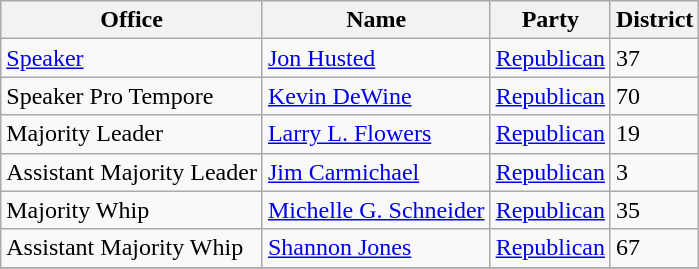<table class="wikitable">
<tr>
<th>Office</th>
<th>Name</th>
<th>Party</th>
<th>District</th>
</tr>
<tr>
<td><a href='#'>Speaker</a></td>
<td><a href='#'>Jon Husted</a></td>
<td><a href='#'>Republican</a></td>
<td>37</td>
</tr>
<tr>
<td>Speaker Pro Tempore</td>
<td><a href='#'>Kevin DeWine</a></td>
<td><a href='#'>Republican</a></td>
<td>70</td>
</tr>
<tr>
<td>Majority Leader</td>
<td><a href='#'>Larry L. Flowers</a></td>
<td><a href='#'>Republican</a></td>
<td>19</td>
</tr>
<tr>
<td>Assistant Majority Leader</td>
<td><a href='#'>Jim Carmichael</a></td>
<td><a href='#'>Republican</a></td>
<td>3</td>
</tr>
<tr>
<td>Majority Whip</td>
<td><a href='#'>Michelle G. Schneider</a></td>
<td><a href='#'>Republican</a></td>
<td>35</td>
</tr>
<tr>
<td>Assistant Majority Whip</td>
<td><a href='#'>Shannon Jones</a></td>
<td><a href='#'>Republican</a></td>
<td>67</td>
</tr>
<tr>
</tr>
</table>
